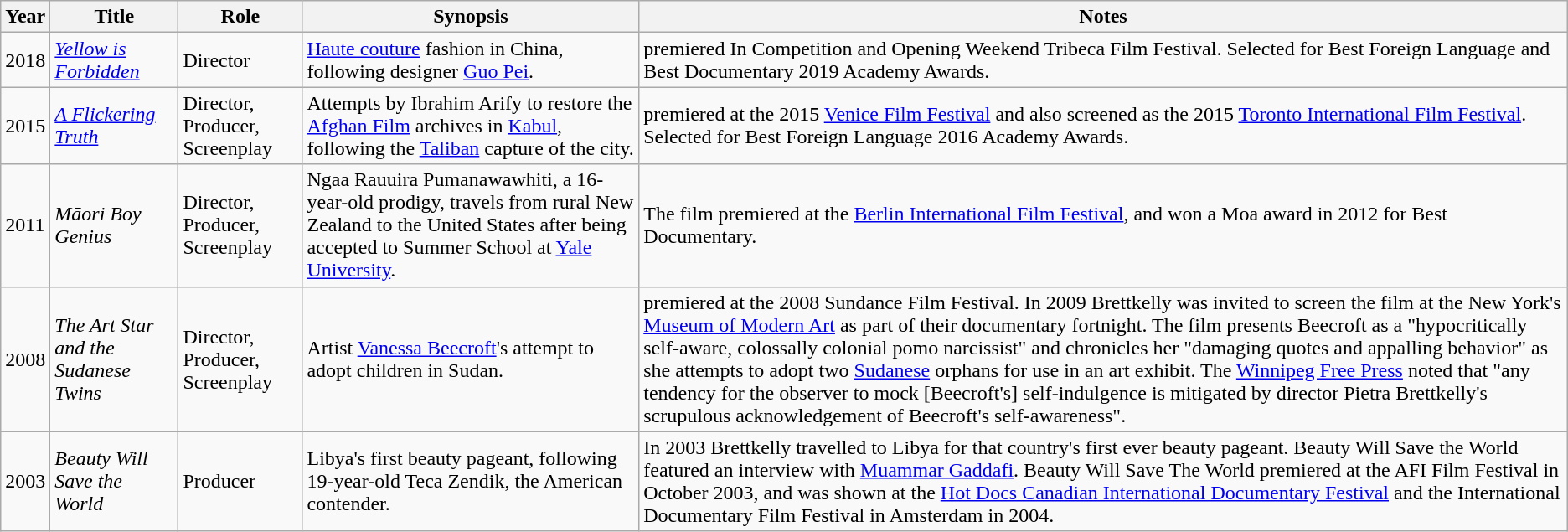<table class="wikitable sortable">
<tr>
<th>Year</th>
<th>Title</th>
<th>Role</th>
<th>Synopsis</th>
<th>Notes</th>
</tr>
<tr>
<td>2018</td>
<td><em><a href='#'>Yellow is Forbidden</a></em></td>
<td>Director</td>
<td><a href='#'>Haute couture</a> fashion in China, following designer <a href='#'>Guo Pei</a>.</td>
<td>premiered In Competition and Opening Weekend Tribeca Film Festival. Selected for Best Foreign Language and Best Documentary 2019 Academy Awards.</td>
</tr>
<tr>
<td>2015</td>
<td><em><a href='#'>A Flickering Truth</a></em></td>
<td>Director, Producer, Screenplay</td>
<td>Attempts by Ibrahim Arify to restore the <a href='#'>Afghan Film</a> archives in <a href='#'>Kabul</a>, following the <a href='#'>Taliban</a> capture of the city.</td>
<td>premiered at the 2015 <a href='#'>Venice Film Festival</a> and also screened as the 2015 <a href='#'>Toronto International Film Festival</a>. Selected for Best Foreign Language 2016 Academy Awards.</td>
</tr>
<tr>
<td>2011</td>
<td><em>Māori Boy Genius</em></td>
<td>Director, Producer, Screenplay</td>
<td>Ngaa Rauuira Pumanawawhiti, a 16-year-old prodigy, travels from rural New Zealand to the United States after being accepted to Summer School at <a href='#'>Yale University</a>.</td>
<td>The film premiered at the <a href='#'>Berlin International Film Festival</a>, and won a Moa award in 2012 for Best Documentary.</td>
</tr>
<tr>
<td>2008</td>
<td><em>The Art Star and the Sudanese Twins</em></td>
<td>Director, Producer, Screenplay</td>
<td>Artist <a href='#'>Vanessa Beecroft</a>'s attempt to adopt children in Sudan.</td>
<td>premiered at the 2008 Sundance Film Festival. In 2009 Brettkelly was invited to screen the film at the New York's <a href='#'>Museum of Modern Art</a> as part of their documentary fortnight. The film presents Beecroft as a "hypocritically self-aware, colossally colonial pomo narcissist" and chronicles her "damaging quotes and appalling behavior" as she attempts to adopt two <a href='#'>Sudanese</a> orphans for use in an art exhibit. The <a href='#'>Winnipeg Free Press</a> noted that "any tendency for the observer to mock [Beecroft's] self-indulgence is mitigated by director Pietra Brettkelly's scrupulous acknowledgement of Beecroft's self-awareness".</td>
</tr>
<tr>
<td>2003</td>
<td><em>Beauty Will Save the World</em></td>
<td>Producer</td>
<td>Libya's first beauty pageant, following 19-year-old Teca Zendik, the American contender.</td>
<td>In 2003 Brettkelly travelled to Libya for that country's first ever beauty pageant. Beauty Will Save the World featured an interview with <a href='#'>Muammar Gaddafi</a>. Beauty Will Save The World premiered at the AFI Film Festival in October 2003, and was shown at the <a href='#'>Hot Docs Canadian International Documentary Festival</a> and the International Documentary Film Festival in Amsterdam in 2004.</td>
</tr>
</table>
